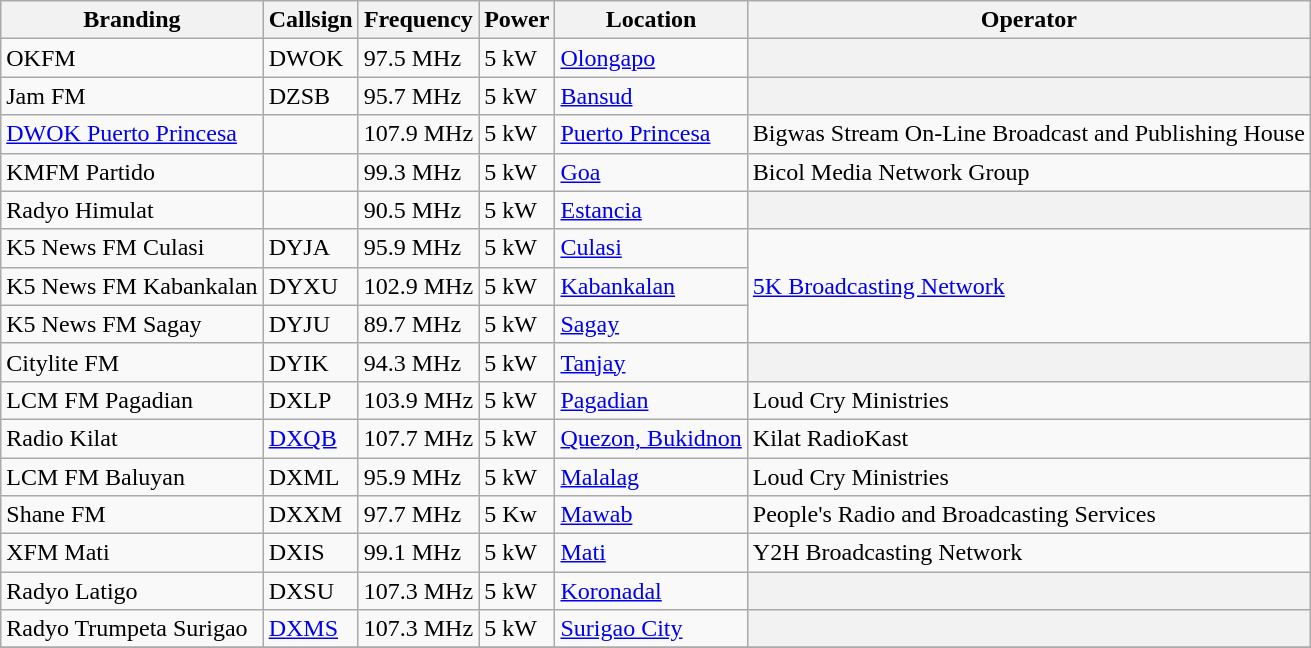<table class="wikitable">
<tr>
<th>Branding</th>
<th>Callsign</th>
<th>Frequency</th>
<th>Power</th>
<th>Location</th>
<th>Operator</th>
</tr>
<tr>
<td>OKFM</td>
<td>DWOK</td>
<td>97.5 MHz</td>
<td>5 kW</td>
<td><a href='#'>Olongapo</a></td>
<th></th>
</tr>
<tr>
<td>Jam FM</td>
<td>DZSB</td>
<td>95.7 MHz</td>
<td>5 kW</td>
<td><a href='#'>Bansud</a></td>
<th></th>
</tr>
<tr>
<td><a href='#'>DWOK Puerto Princesa</a></td>
<td></td>
<td>107.9 MHz</td>
<td>5 kW</td>
<td><a href='#'>Puerto Princesa</a></td>
<td>Bigwas Stream On-Line Broadcast and Publishing House</td>
</tr>
<tr>
<td>KMFM Partido</td>
<td></td>
<td>99.3 MHz</td>
<td>5 kW</td>
<td><a href='#'>Goa</a></td>
<td>Bicol Media Network Group</td>
</tr>
<tr>
<td>Radyo Himulat</td>
<td></td>
<td>90.5 MHz</td>
<td>5 kW</td>
<td><a href='#'>Estancia</a></td>
<th></th>
</tr>
<tr>
<td>K5 News FM Culasi</td>
<td>DYJA</td>
<td>95.9 MHz</td>
<td>5 kW</td>
<td><a href='#'>Culasi</a></td>
<td rowspan="3"><a href='#'>5K Broadcasting Network</a></td>
</tr>
<tr>
<td>K5 News FM Kabankalan</td>
<td>DYXU</td>
<td>102.9 MHz</td>
<td>5 kW</td>
<td><a href='#'>Kabankalan</a></td>
</tr>
<tr>
<td>K5 News FM Sagay</td>
<td>DYJU</td>
<td>89.7 MHz</td>
<td>5 kW</td>
<td><a href='#'>Sagay</a></td>
</tr>
<tr>
<td>Citylite FM</td>
<td>DYIK</td>
<td>94.3 MHz</td>
<td>5 kW</td>
<td><a href='#'>Tanjay</a></td>
<th></th>
</tr>
<tr>
<td>LCM FM Pagadian</td>
<td>DXLP</td>
<td>103.9 MHz</td>
<td>5 kW</td>
<td><a href='#'>Pagadian</a></td>
<td>Loud Cry Ministries</td>
</tr>
<tr>
<td>Radio Kilat</td>
<td><a href='#'>DXQB</a></td>
<td>107.7 MHz</td>
<td>5 kW</td>
<td><a href='#'>Quezon, Bukidnon</a></td>
<td>Kilat RadioKast</td>
</tr>
<tr>
<td>LCM FM Baluyan</td>
<td>DXML</td>
<td>95.9 MHz</td>
<td>5 kW</td>
<td><a href='#'>Malalag</a></td>
<td>Loud Cry Ministries</td>
</tr>
<tr>
<td>Shane FM</td>
<td>DXXM</td>
<td>97.7 MHz</td>
<td>5 Kw</td>
<td><a href='#'>Mawab</a></td>
<td>People's Radio and Broadcasting Services</td>
</tr>
<tr>
<td>XFM Mati</td>
<td>DXIS</td>
<td>99.1 MHz</td>
<td>5 kW</td>
<td><a href='#'>Mati</a></td>
<td>Y2H Broadcasting Network</td>
</tr>
<tr>
<td>Radyo Latigo</td>
<td>DXSU</td>
<td>107.3 MHz</td>
<td>5 kW</td>
<td><a href='#'>Koronadal</a></td>
<th></th>
</tr>
<tr>
<td>Radyo Trumpeta Surigao</td>
<td><a href='#'>DXMS</a></td>
<td>107.3 MHz</td>
<td>5 kW</td>
<td><a href='#'>Surigao City</a></td>
<th></th>
</tr>
<tr>
</tr>
</table>
